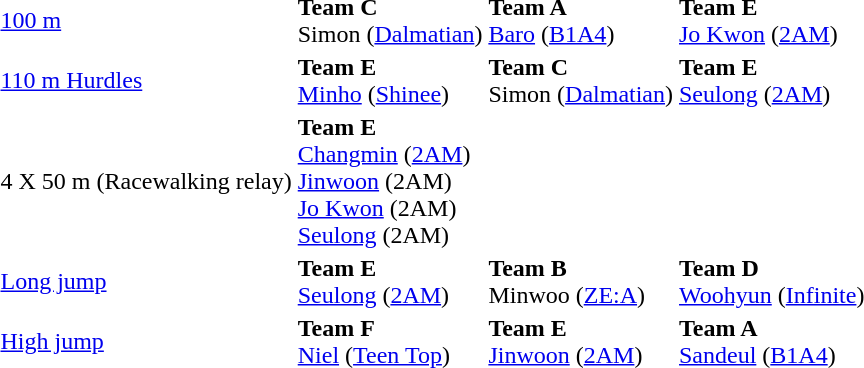<table>
<tr>
<td><a href='#'>100 m</a></td>
<td><strong>Team C</strong><br>Simon (<a href='#'>Dalmatian</a>)</td>
<td><strong>Team A</strong><br><a href='#'>Baro</a> (<a href='#'>B1A4</a>)</td>
<td><strong>Team E</strong><br><a href='#'>Jo Kwon</a> (<a href='#'>2AM</a>)</td>
</tr>
<tr>
<td><a href='#'>110 m Hurdles</a></td>
<td><strong>Team E</strong><br><a href='#'>Minho</a> (<a href='#'>Shinee</a>)</td>
<td><strong>Team C</strong><br>Simon (<a href='#'>Dalmatian</a>)</td>
<td><strong>Team E</strong><br><a href='#'>Seulong</a> (<a href='#'>2AM</a>)</td>
</tr>
<tr>
<td>4 X 50 m (Racewalking relay)</td>
<td><strong>Team E</strong><br><a href='#'>Changmin</a> (<a href='#'>2AM</a>)<br><a href='#'>Jinwoon</a> (2AM)<br><a href='#'>Jo Kwon</a> (2AM)<br><a href='#'>Seulong</a> (2AM)</td>
<td></td>
<td></td>
</tr>
<tr>
<td><a href='#'>Long jump</a></td>
<td><strong>Team E</strong><br><a href='#'>Seulong</a> (<a href='#'>2AM</a>)</td>
<td><strong>Team B</strong><br>Minwoo (<a href='#'>ZE:A</a>)</td>
<td><strong>Team D</strong><br><a href='#'>Woohyun</a> (<a href='#'>Infinite</a>)</td>
</tr>
<tr>
<td><a href='#'>High jump</a></td>
<td><strong>Team F</strong><br><a href='#'>Niel</a> (<a href='#'>Teen Top</a>)</td>
<td><strong>Team E</strong><br><a href='#'>Jinwoon</a> (<a href='#'>2AM</a>)</td>
<td><strong>Team A</strong><br><a href='#'>Sandeul</a> (<a href='#'>B1A4</a>)</td>
</tr>
</table>
